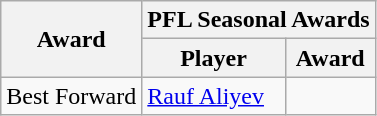<table class="wikitable">
<tr>
<th rowspan="2">Award</th>
<th colspan="2">PFL Seasonal Awards</th>
</tr>
<tr>
<th>Player</th>
<th>Award</th>
</tr>
<tr>
<td>Best Forward</td>
<td> <a href='#'>Rauf Aliyev</a></td>
<td></td>
</tr>
</table>
